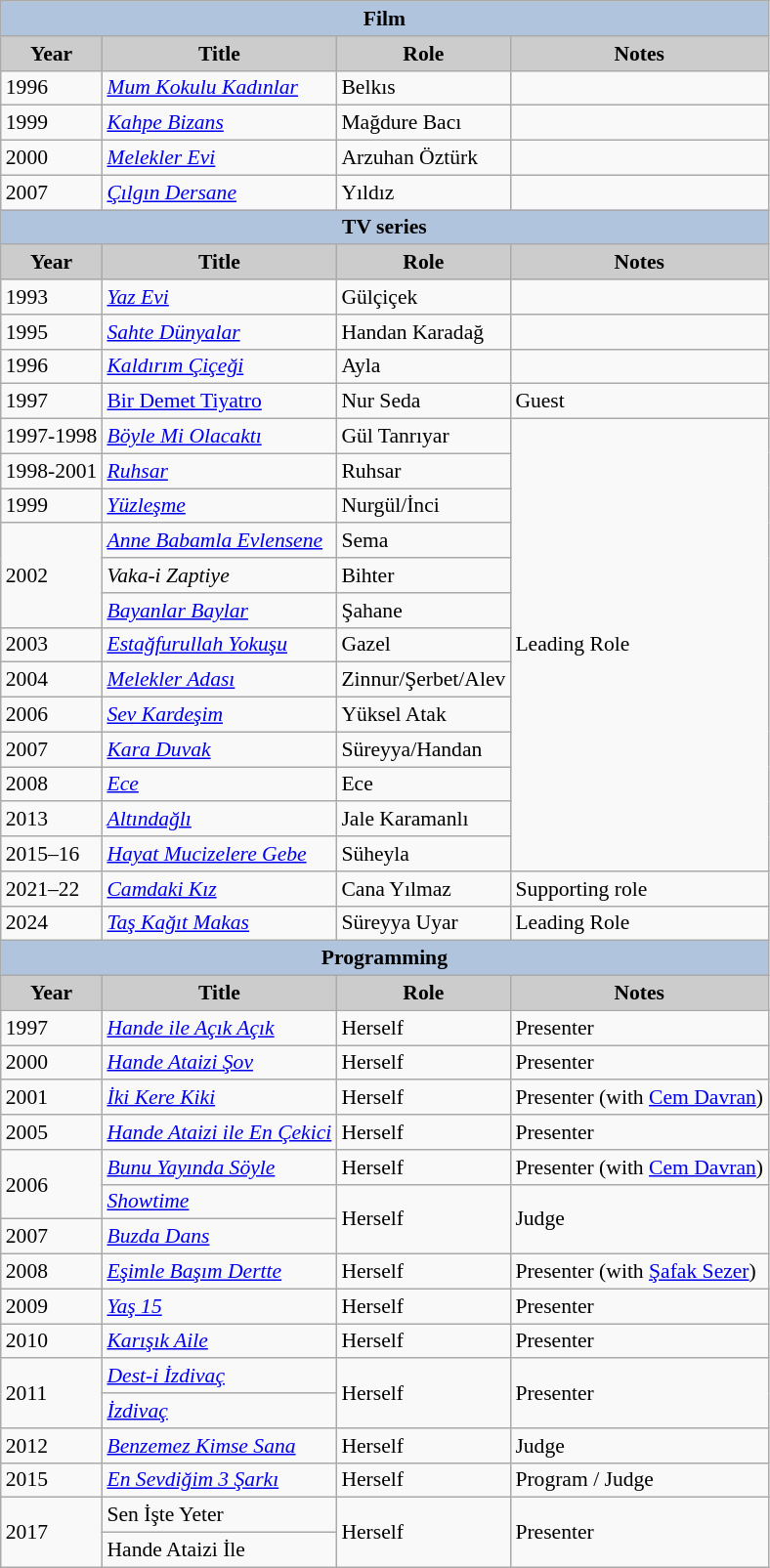<table class="wikitable" style="font-size:90%">
<tr>
<th colspan="4" style="background:LightSteelBlue">Film</th>
</tr>
<tr>
<th style="background:#CCCCCC">Year</th>
<th style="background:#CCCCCC">Title</th>
<th style="background:#CCCCCC">Role</th>
<th style="background:#CCCCCC">Notes</th>
</tr>
<tr>
<td>1996</td>
<td><em><a href='#'>Mum Kokulu Kadınlar</a></em></td>
<td>Belkıs</td>
<td></td>
</tr>
<tr>
<td>1999</td>
<td><em><a href='#'>Kahpe Bizans</a></em></td>
<td>Mağdure Bacı</td>
<td></td>
</tr>
<tr>
<td>2000</td>
<td><em><a href='#'>Melekler Evi</a></em></td>
<td>Arzuhan Öztürk</td>
<td></td>
</tr>
<tr>
<td>2007</td>
<td><em><a href='#'>Çılgın Dersane</a></em></td>
<td>Yıldız</td>
<td></td>
</tr>
<tr>
<th colspan=4 style="background:LightSteelBlue">TV series</th>
</tr>
<tr>
<th style="background:#CCCCCC">Year</th>
<th style="background:#CCCCCC">Title</th>
<th style="background:#CCCCCC">Role</th>
<th style="background:#CCCCCC">Notes</th>
</tr>
<tr>
<td>1993</td>
<td><em><a href='#'>Yaz Evi</a></em></td>
<td>Gülçiçek</td>
<td></td>
</tr>
<tr>
<td>1995</td>
<td><em><a href='#'>Sahte Dünyalar</a></em></td>
<td>Handan Karadağ</td>
<td></td>
</tr>
<tr>
<td>1996</td>
<td><em><a href='#'>Kaldırım Çiçeği</a></em></td>
<td>Ayla</td>
<td></td>
</tr>
<tr>
<td>1997</td>
<td><a href='#'>Bir Demet Tiyatro</a></td>
<td>Nur Seda</td>
<td>Guest</td>
</tr>
<tr>
<td>1997-1998</td>
<td><em><a href='#'>Böyle Mi Olacaktı</a></em></td>
<td>Gül Tanrıyar</td>
<td rowspan="13">Leading Role</td>
</tr>
<tr>
<td>1998-2001</td>
<td><em><a href='#'>Ruhsar</a></em></td>
<td>Ruhsar</td>
</tr>
<tr>
<td>1999</td>
<td><em><a href='#'>Yüzleşme</a></em></td>
<td>Nurgül/İnci</td>
</tr>
<tr>
<td rowspan="3">2002</td>
<td><em><a href='#'>Anne Babamla Evlensene</a></em></td>
<td>Sema</td>
</tr>
<tr>
<td><em>Vaka-i Zaptiye</em></td>
<td>Bihter</td>
</tr>
<tr>
<td><em><a href='#'>Bayanlar Baylar</a></em></td>
<td>Şahane</td>
</tr>
<tr>
<td>2003</td>
<td><em><a href='#'>Estağfurullah Yokuşu</a></em></td>
<td>Gazel</td>
</tr>
<tr>
<td>2004</td>
<td><em><a href='#'>Melekler Adası</a></em></td>
<td>Zinnur/Şerbet/Alev</td>
</tr>
<tr>
<td>2006</td>
<td><em><a href='#'>Sev Kardeşim</a></em></td>
<td>Yüksel Atak</td>
</tr>
<tr>
<td>2007</td>
<td><em><a href='#'>Kara Duvak</a></em></td>
<td>Süreyya/Handan</td>
</tr>
<tr>
<td>2008</td>
<td><em><a href='#'>Ece</a></em></td>
<td>Ece</td>
</tr>
<tr>
<td>2013</td>
<td><em><a href='#'>Altındağlı</a></em></td>
<td>Jale Karamanlı</td>
</tr>
<tr>
<td>2015–16</td>
<td><em><a href='#'>Hayat Mucizelere Gebe</a></em></td>
<td>Süheyla</td>
</tr>
<tr>
<td>2021–22</td>
<td><em><a href='#'>Camdaki Kız</a></em></td>
<td>Cana Yılmaz</td>
<td>Supporting role</td>
</tr>
<tr>
<td>2024</td>
<td><em><a href='#'>Taş Kağıt Makas</a></em></td>
<td>Süreyya Uyar</td>
<td>Leading Role</td>
</tr>
<tr>
<th colspan=4 style="background:LightSteelBlue">Programming</th>
</tr>
<tr>
<th style="background:#CCCCCC">Year</th>
<th style="background:#CCCCCC">Title</th>
<th style="background:#CCCCCC">Role</th>
<th style="background:#CCCCCC">Notes</th>
</tr>
<tr>
<td>1997</td>
<td><em><a href='#'>Hande ile Açık Açık</a></em></td>
<td>Herself</td>
<td>Presenter</td>
</tr>
<tr>
<td>2000</td>
<td><em><a href='#'>Hande Ataizi Şov</a></em></td>
<td>Herself</td>
<td>Presenter</td>
</tr>
<tr>
<td>2001</td>
<td><em><a href='#'>İki Kere Kiki</a></em></td>
<td>Herself</td>
<td>Presenter (with <a href='#'>Cem Davran</a>)</td>
</tr>
<tr>
<td>2005</td>
<td><em><a href='#'>Hande Ataizi ile En Çekici</a></em></td>
<td>Herself</td>
<td>Presenter</td>
</tr>
<tr>
<td rowspan="2">2006</td>
<td><em><a href='#'>Bunu Yayında Söyle</a></em></td>
<td>Herself</td>
<td>Presenter (with <a href='#'>Cem Davran</a>)</td>
</tr>
<tr>
<td><em><a href='#'>Showtime</a></em></td>
<td rowspan="2">Herself</td>
<td rowspan="2">Judge</td>
</tr>
<tr>
<td>2007</td>
<td><em><a href='#'>Buzda Dans</a></em></td>
</tr>
<tr>
<td>2008</td>
<td><em><a href='#'>Eşimle Başım Dertte</a></em></td>
<td>Herself</td>
<td>Presenter (with <a href='#'>Şafak Sezer</a>)</td>
</tr>
<tr>
<td>2009</td>
<td><em><a href='#'>Yaş 15</a></em></td>
<td>Herself</td>
<td>Presenter</td>
</tr>
<tr>
<td>2010</td>
<td><em><a href='#'>Karışık Aile</a></em></td>
<td>Herself</td>
<td>Presenter</td>
</tr>
<tr>
<td rowspan="2">2011</td>
<td><em><a href='#'>Dest-i İzdivaç</a></em></td>
<td rowspan="2">Herself</td>
<td rowspan="2">Presenter</td>
</tr>
<tr>
<td><em><a href='#'>İzdivaç</a></em></td>
</tr>
<tr>
<td>2012</td>
<td><em><a href='#'>Benzemez Kimse Sana</a></em></td>
<td>Herself</td>
<td>Judge</td>
</tr>
<tr>
<td>2015</td>
<td><em><a href='#'>En Sevdiğim 3 Şarkı</a></em></td>
<td>Herself</td>
<td>Program / Judge</td>
</tr>
<tr>
<td rowspan="2">2017</td>
<td>Sen İşte Yeter</td>
<td rowspan="2">Herself</td>
<td rowspan="2">Presenter</td>
</tr>
<tr>
<td>Hande Ataizi İle</td>
</tr>
</table>
